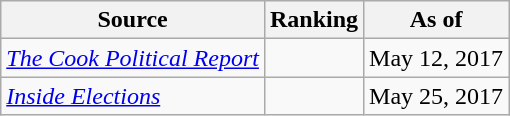<table class="wikitable" style="text-align:center">
<tr>
<th>Source</th>
<th>Ranking</th>
<th>As of</th>
</tr>
<tr>
<td align=left><em><a href='#'>The Cook Political Report</a></em></td>
<td></td>
<td>May 12, 2017</td>
</tr>
<tr>
<td align=left><em><a href='#'>Inside Elections</a></em></td>
<td></td>
<td>May 25, 2017</td>
</tr>
</table>
